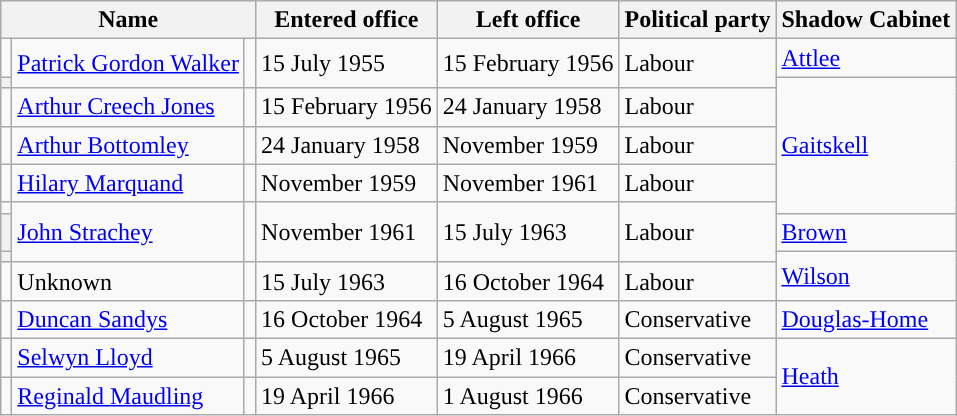<table class="wikitable">
<tr>
<th colspan=3>Name</th>
<th>Entered office</th>
<th>Left office</th>
<th>Political party</th>
<th>Shadow Cabinet</th>
</tr>
<tr>
<td style="background-color: "></td>
<td rowspan=2><a href='#'>Patrick Gordon Walker</a></td>
<td rowspan=2></td>
<td rowspan=2>15 July 1955</td>
<td rowspan=2>15 February 1956</td>
<td rowspan=2>Labour</td>
<td><a href='#'>Attlee</a></td>
</tr>
<tr>
<th style="background-color: "></th>
<td rowspan=5 ><a href='#'>Gaitskell</a></td>
</tr>
<tr>
<td style="background-color: "></td>
<td><a href='#'>Arthur Creech Jones</a></td>
<td></td>
<td>15 February 1956</td>
<td>24 January 1958</td>
<td>Labour</td>
</tr>
<tr>
<td style="background-color: "></td>
<td><a href='#'>Arthur Bottomley</a></td>
<td></td>
<td>24 January 1958</td>
<td>November 1959</td>
<td>Labour</td>
</tr>
<tr>
<td style="background-color: "></td>
<td><a href='#'>Hilary Marquand</a></td>
<td></td>
<td>November 1959</td>
<td>November 1961</td>
<td>Labour</td>
</tr>
<tr>
<td style="background-color: "></td>
<td rowspan=3><a href='#'>John Strachey</a></td>
<td rowspan=3></td>
<td rowspan=3>November 1961</td>
<td rowspan=3>15 July 1963</td>
<td rowspan=3>Labour</td>
</tr>
<tr>
<th style="background-color: "></th>
<td><a href='#'>Brown</a></td>
</tr>
<tr>
<th style="background-color: "></th>
<td rowspan=2 ><a href='#'>Wilson</a></td>
</tr>
<tr>
<td style="background-color: "></td>
<td>Unknown</td>
<td></td>
<td>15 July 1963</td>
<td>16 October 1964</td>
<td>Labour</td>
</tr>
<tr>
<td style="background-color: "></td>
<td><a href='#'>Duncan Sandys</a></td>
<td></td>
<td>16 October 1964</td>
<td>5 August 1965</td>
<td>Conservative</td>
<td><a href='#'>Douglas-Home</a></td>
</tr>
<tr>
<td style="background-color: "></td>
<td><a href='#'>Selwyn Lloyd</a></td>
<td></td>
<td>5 August 1965</td>
<td>19 April 1966</td>
<td>Conservative</td>
<td rowspan=2 ><a href='#'>Heath</a></td>
</tr>
<tr>
<td style="background-color: "></td>
<td><a href='#'>Reginald Maudling</a></td>
<td></td>
<td>19 April 1966</td>
<td>1 August 1966</td>
<td>Conservative</td>
</tr>
</table>
